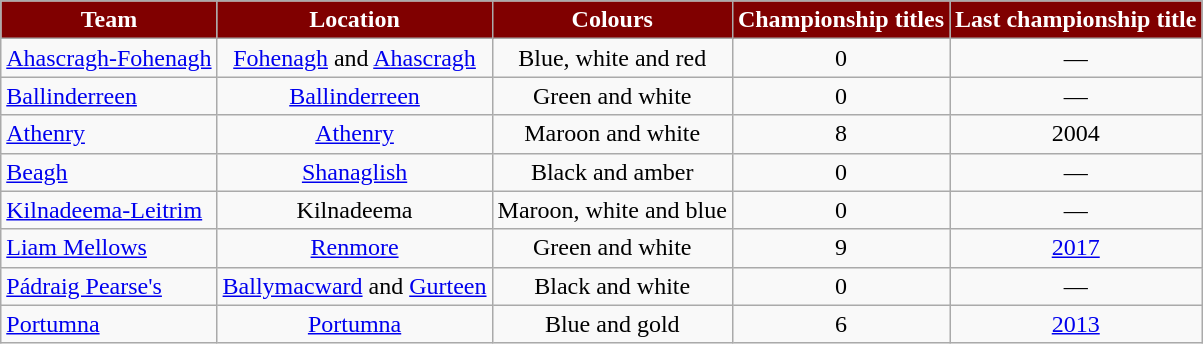<table class="wikitable sortable" style="text-align:center">
<tr>
<th style="background:maroon;color:white">Team</th>
<th style="background:maroon;color:white">Location</th>
<th style="background:maroon;color:white">Colours</th>
<th style="background:maroon;color:white">Championship titles</th>
<th style="background:maroon;color:white">Last championship title</th>
</tr>
<tr>
<td style="text-align:left"> <a href='#'>Ahascragh-Fohenagh</a></td>
<td><a href='#'>Fohenagh</a> and <a href='#'>Ahascragh</a></td>
<td>Blue, white and red</td>
<td>0</td>
<td>—</td>
</tr>
<tr>
<td style="text-align:left"> <a href='#'>Ballinderreen</a></td>
<td><a href='#'>Ballinderreen</a></td>
<td>Green and white</td>
<td>0</td>
<td>—</td>
</tr>
<tr>
<td style="text-align:left"> <a href='#'>Athenry</a></td>
<td><a href='#'>Athenry</a></td>
<td>Maroon and white</td>
<td>8</td>
<td>2004</td>
</tr>
<tr>
<td style="text-align:left"> <a href='#'>Beagh</a></td>
<td><a href='#'>Shanaglish</a></td>
<td>Black and amber</td>
<td>0</td>
<td>—</td>
</tr>
<tr>
<td style="text-align:left"> <a href='#'>Kilnadeema-Leitrim</a></td>
<td>Kilnadeema</td>
<td>Maroon, white and blue</td>
<td>0</td>
<td>—</td>
</tr>
<tr>
<td style="text-align:left"> <a href='#'>Liam Mellows</a></td>
<td><a href='#'>Renmore</a></td>
<td>Green and white</td>
<td>9</td>
<td><a href='#'>2017</a></td>
</tr>
<tr>
<td style="text-align:left"> <a href='#'>Pádraig Pearse's</a></td>
<td><a href='#'>Ballymacward</a> and <a href='#'>Gurteen</a></td>
<td>Black and white</td>
<td>0</td>
<td>—</td>
</tr>
<tr>
<td style="text-align:left"> <a href='#'>Portumna</a></td>
<td><a href='#'>Portumna</a></td>
<td>Blue and gold</td>
<td>6</td>
<td><a href='#'>2013</a></td>
</tr>
</table>
